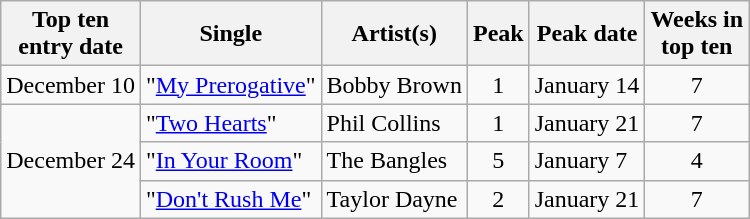<table class="wikitable sortable">
<tr>
<th>Top ten<br>entry date</th>
<th>Single</th>
<th>Artist(s)</th>
<th>Peak</th>
<th>Peak date</th>
<th>Weeks in<br>top ten</th>
</tr>
<tr>
<td>December 10</td>
<td>"<a href='#'>My Prerogative</a>"</td>
<td>Bobby Brown</td>
<td align=center>1</td>
<td>January 14</td>
<td align=center>7</td>
</tr>
<tr>
<td rowspan="3">December 24</td>
<td>"<a href='#'>Two Hearts</a>"</td>
<td>Phil Collins</td>
<td align=center>1</td>
<td>January 21</td>
<td align=center>7</td>
</tr>
<tr>
<td>"<a href='#'>In Your Room</a>"</td>
<td>The Bangles</td>
<td align=center>5</td>
<td>January 7</td>
<td align=center>4</td>
</tr>
<tr>
<td>"<a href='#'>Don't Rush Me</a>"</td>
<td>Taylor Dayne</td>
<td align=center>2</td>
<td>January 21</td>
<td align=center>7</td>
</tr>
</table>
